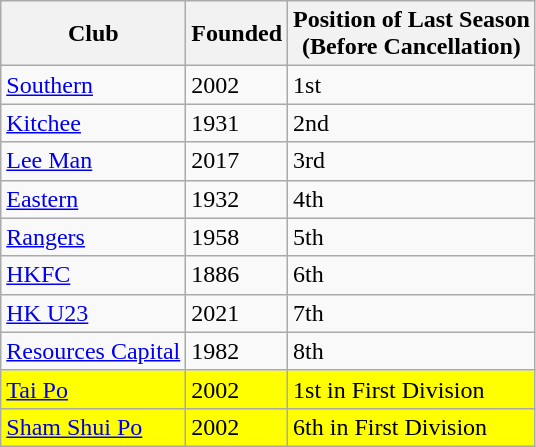<table class="wikitable sortable">
<tr>
<th>Club</th>
<th>Founded</th>
<th>Position of Last Season <br>(Before Cancellation)</th>
</tr>
<tr>
<td><a href='#'>Southern</a></td>
<td>2002</td>
<td>1st</td>
</tr>
<tr>
<td><a href='#'>Kitchee</a></td>
<td>1931</td>
<td>2nd</td>
</tr>
<tr>
<td><a href='#'>Lee Man</a></td>
<td>2017</td>
<td>3rd</td>
</tr>
<tr>
<td><a href='#'>Eastern</a></td>
<td>1932</td>
<td>4th</td>
</tr>
<tr>
<td><a href='#'>Rangers</a></td>
<td>1958</td>
<td>5th</td>
</tr>
<tr>
<td><a href='#'>HKFC</a></td>
<td>1886</td>
<td>6th</td>
</tr>
<tr>
<td><a href='#'>HK U23</a></td>
<td>2021</td>
<td>7th</td>
</tr>
<tr>
<td><a href='#'>Resources Capital</a></td>
<td>1982</td>
<td>8th</td>
</tr>
<tr style="background:yellow;">
<td><a href='#'>Tai Po</a></td>
<td>2002</td>
<td>1st in First Division</td>
</tr>
<tr style="background:yellow;">
<td><a href='#'>Sham Shui Po</a></td>
<td>2002</td>
<td>6th in First Division</td>
</tr>
</table>
